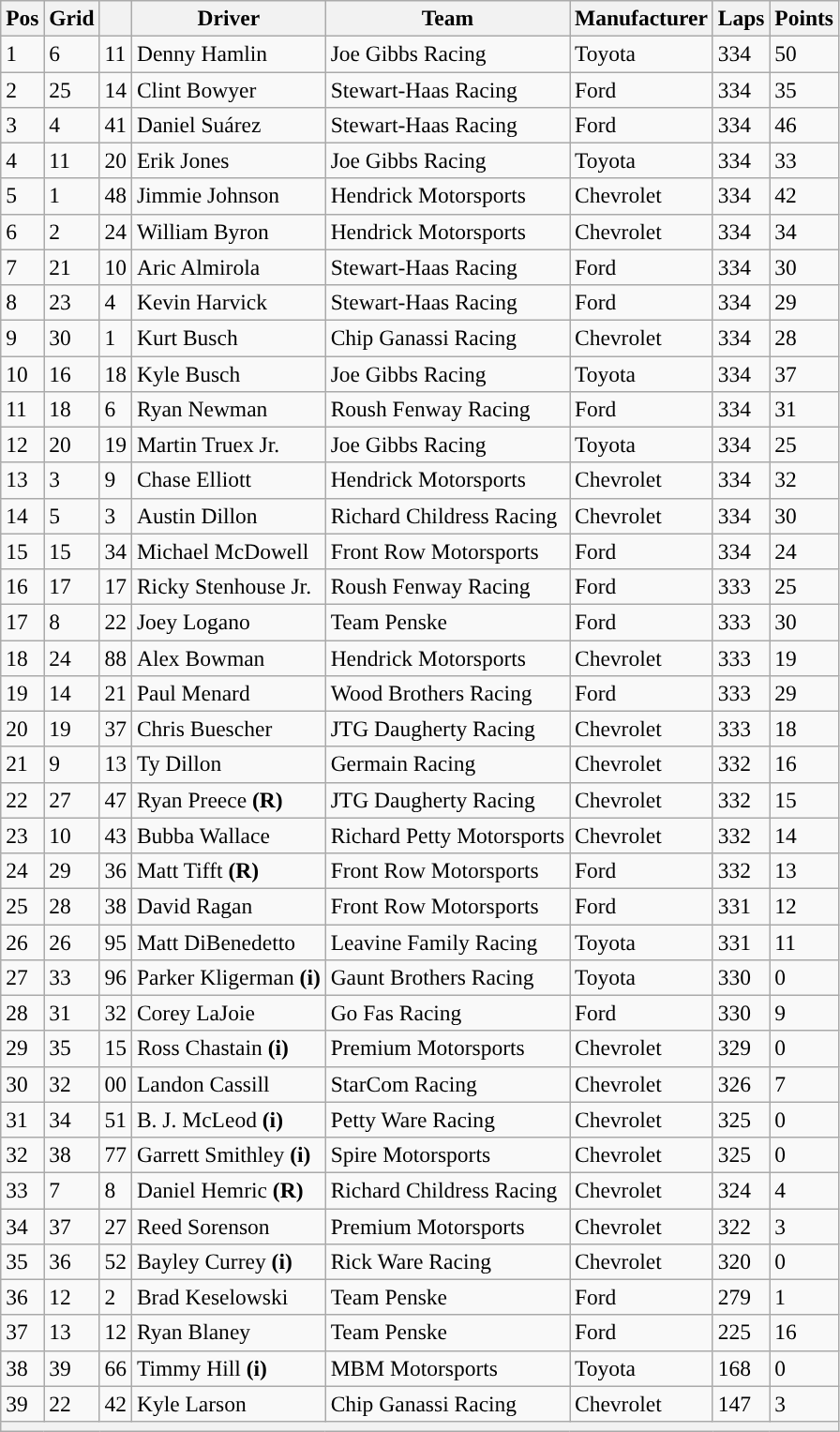<table class="wikitable" style="font-size:98%">
<tr>
<th>Pos</th>
<th>Grid</th>
<th></th>
<th>Driver</th>
<th>Team</th>
<th>Manufacturer</th>
<th>Laps</th>
<th>Points</th>
</tr>
<tr>
<td>1</td>
<td>6</td>
<td>11</td>
<td>Denny Hamlin</td>
<td>Joe Gibbs Racing</td>
<td>Toyota</td>
<td>334</td>
<td>50</td>
</tr>
<tr>
<td>2</td>
<td>25</td>
<td>14</td>
<td>Clint Bowyer</td>
<td>Stewart-Haas Racing</td>
<td>Ford</td>
<td>334</td>
<td>35</td>
</tr>
<tr>
<td>3</td>
<td>4</td>
<td>41</td>
<td>Daniel Suárez</td>
<td>Stewart-Haas Racing</td>
<td>Ford</td>
<td>334</td>
<td>46</td>
</tr>
<tr>
<td>4</td>
<td>11</td>
<td>20</td>
<td>Erik Jones</td>
<td>Joe Gibbs Racing</td>
<td>Toyota</td>
<td>334</td>
<td>33</td>
</tr>
<tr>
<td>5</td>
<td>1</td>
<td>48</td>
<td>Jimmie Johnson</td>
<td>Hendrick Motorsports</td>
<td>Chevrolet</td>
<td>334</td>
<td>42</td>
</tr>
<tr>
<td>6</td>
<td>2</td>
<td>24</td>
<td>William Byron</td>
<td>Hendrick Motorsports</td>
<td>Chevrolet</td>
<td>334</td>
<td>34</td>
</tr>
<tr>
<td>7</td>
<td>21</td>
<td>10</td>
<td>Aric Almirola</td>
<td>Stewart-Haas Racing</td>
<td>Ford</td>
<td>334</td>
<td>30</td>
</tr>
<tr>
<td>8</td>
<td>23</td>
<td>4</td>
<td>Kevin Harvick</td>
<td>Stewart-Haas Racing</td>
<td>Ford</td>
<td>334</td>
<td>29</td>
</tr>
<tr>
<td>9</td>
<td>30</td>
<td>1</td>
<td>Kurt Busch</td>
<td>Chip Ganassi Racing</td>
<td>Chevrolet</td>
<td>334</td>
<td>28</td>
</tr>
<tr>
<td>10</td>
<td>16</td>
<td>18</td>
<td>Kyle Busch</td>
<td>Joe Gibbs Racing</td>
<td>Toyota</td>
<td>334</td>
<td>37</td>
</tr>
<tr>
<td>11</td>
<td>18</td>
<td>6</td>
<td>Ryan Newman</td>
<td>Roush Fenway Racing</td>
<td>Ford</td>
<td>334</td>
<td>31</td>
</tr>
<tr>
<td>12</td>
<td>20</td>
<td>19</td>
<td>Martin Truex Jr.</td>
<td>Joe Gibbs Racing</td>
<td>Toyota</td>
<td>334</td>
<td>25</td>
</tr>
<tr>
<td>13</td>
<td>3</td>
<td>9</td>
<td>Chase Elliott</td>
<td>Hendrick Motorsports</td>
<td>Chevrolet</td>
<td>334</td>
<td>32</td>
</tr>
<tr>
<td>14</td>
<td>5</td>
<td>3</td>
<td>Austin Dillon</td>
<td>Richard Childress Racing</td>
<td>Chevrolet</td>
<td>334</td>
<td>30</td>
</tr>
<tr>
<td>15</td>
<td>15</td>
<td>34</td>
<td>Michael McDowell</td>
<td>Front Row Motorsports</td>
<td>Ford</td>
<td>334</td>
<td>24</td>
</tr>
<tr>
<td>16</td>
<td>17</td>
<td>17</td>
<td>Ricky Stenhouse Jr.</td>
<td>Roush Fenway Racing</td>
<td>Ford</td>
<td>333</td>
<td>25</td>
</tr>
<tr>
<td>17</td>
<td>8</td>
<td>22</td>
<td>Joey Logano</td>
<td>Team Penske</td>
<td>Ford</td>
<td>333</td>
<td>30</td>
</tr>
<tr>
<td>18</td>
<td>24</td>
<td>88</td>
<td>Alex Bowman</td>
<td>Hendrick Motorsports</td>
<td>Chevrolet</td>
<td>333</td>
<td>19</td>
</tr>
<tr>
<td>19</td>
<td>14</td>
<td>21</td>
<td>Paul Menard</td>
<td>Wood Brothers Racing</td>
<td>Ford</td>
<td>333</td>
<td>29</td>
</tr>
<tr>
<td>20</td>
<td>19</td>
<td>37</td>
<td>Chris Buescher</td>
<td>JTG Daugherty Racing</td>
<td>Chevrolet</td>
<td>333</td>
<td>18</td>
</tr>
<tr>
<td>21</td>
<td>9</td>
<td>13</td>
<td>Ty Dillon</td>
<td>Germain Racing</td>
<td>Chevrolet</td>
<td>332</td>
<td>16</td>
</tr>
<tr>
<td>22</td>
<td>27</td>
<td>47</td>
<td>Ryan Preece <strong>(R)</strong></td>
<td>JTG Daugherty Racing</td>
<td>Chevrolet</td>
<td>332</td>
<td>15</td>
</tr>
<tr>
<td>23</td>
<td>10</td>
<td>43</td>
<td>Bubba Wallace</td>
<td>Richard Petty Motorsports</td>
<td>Chevrolet</td>
<td>332</td>
<td>14</td>
</tr>
<tr>
<td>24</td>
<td>29</td>
<td>36</td>
<td>Matt Tifft <strong>(R)</strong></td>
<td>Front Row Motorsports</td>
<td>Ford</td>
<td>332</td>
<td>13</td>
</tr>
<tr>
<td>25</td>
<td>28</td>
<td>38</td>
<td>David Ragan</td>
<td>Front Row Motorsports</td>
<td>Ford</td>
<td>331</td>
<td>12</td>
</tr>
<tr>
<td>26</td>
<td>26</td>
<td>95</td>
<td>Matt DiBenedetto</td>
<td>Leavine Family Racing</td>
<td>Toyota</td>
<td>331</td>
<td>11</td>
</tr>
<tr>
<td>27</td>
<td>33</td>
<td>96</td>
<td>Parker Kligerman <strong>(i)</strong></td>
<td>Gaunt Brothers Racing</td>
<td>Toyota</td>
<td>330</td>
<td>0</td>
</tr>
<tr>
<td>28</td>
<td>31</td>
<td>32</td>
<td>Corey LaJoie</td>
<td>Go Fas Racing</td>
<td>Ford</td>
<td>330</td>
<td>9</td>
</tr>
<tr>
<td>29</td>
<td>35</td>
<td>15</td>
<td>Ross Chastain <strong>(i)</strong></td>
<td>Premium Motorsports</td>
<td>Chevrolet</td>
<td>329</td>
<td>0</td>
</tr>
<tr>
<td>30</td>
<td>32</td>
<td>00</td>
<td>Landon Cassill</td>
<td>StarCom Racing</td>
<td>Chevrolet</td>
<td>326</td>
<td>7</td>
</tr>
<tr>
<td>31</td>
<td>34</td>
<td>51</td>
<td>B. J. McLeod <strong>(i)</strong></td>
<td>Petty Ware Racing</td>
<td>Chevrolet</td>
<td>325</td>
<td>0</td>
</tr>
<tr>
<td>32</td>
<td>38</td>
<td>77</td>
<td>Garrett Smithley <strong>(i)</strong></td>
<td>Spire Motorsports</td>
<td>Chevrolet</td>
<td>325</td>
<td>0</td>
</tr>
<tr>
<td>33</td>
<td>7</td>
<td>8</td>
<td>Daniel Hemric <strong>(R)</strong></td>
<td>Richard Childress Racing</td>
<td>Chevrolet</td>
<td>324</td>
<td>4</td>
</tr>
<tr>
<td>34</td>
<td>37</td>
<td>27</td>
<td>Reed Sorenson</td>
<td>Premium Motorsports</td>
<td>Chevrolet</td>
<td>322</td>
<td>3</td>
</tr>
<tr>
<td>35</td>
<td>36</td>
<td>52</td>
<td>Bayley Currey <strong>(i)</strong></td>
<td>Rick Ware Racing</td>
<td>Chevrolet</td>
<td>320</td>
<td>0</td>
</tr>
<tr>
<td>36</td>
<td>12</td>
<td>2</td>
<td>Brad Keselowski</td>
<td>Team Penske</td>
<td>Ford</td>
<td>279</td>
<td>1</td>
</tr>
<tr>
<td>37</td>
<td>13</td>
<td>12</td>
<td>Ryan Blaney</td>
<td>Team Penske</td>
<td>Ford</td>
<td>225</td>
<td>16</td>
</tr>
<tr>
<td>38</td>
<td>39</td>
<td>66</td>
<td>Timmy Hill <strong>(i)</strong></td>
<td>MBM Motorsports</td>
<td>Toyota</td>
<td>168</td>
<td>0</td>
</tr>
<tr>
<td>39</td>
<td>22</td>
<td>42</td>
<td>Kyle Larson</td>
<td>Chip Ganassi Racing</td>
<td>Chevrolet</td>
<td>147</td>
<td>3</td>
</tr>
<tr>
<th colspan="8"></th>
</tr>
</table>
